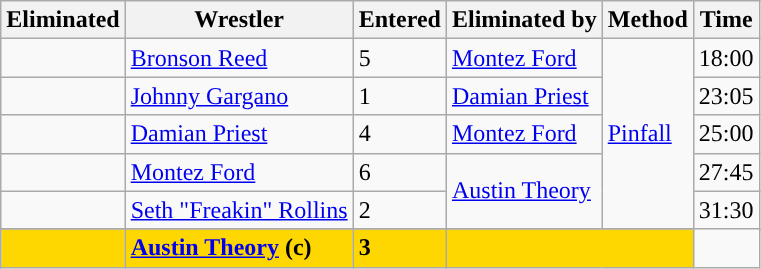<table class="wikitable sortable">
<tr>
<th>Eliminated</th>
<th>Wrestler</th>
<th>Entered</th>
<th>Eliminated by</th>
<th>Method</th>
<th>Time</th>
</tr>
<tr>
<td></td>
<td><a href='#'>Bronson Reed</a></td>
<td>5</td>
<td><a href='#'>Montez Ford</a></td>
<td rowspan=5><a href='#'>Pinfall</a></td>
<td>18:00</td>
</tr>
<tr>
<td></td>
<td><a href='#'>Johnny Gargano</a></td>
<td>1</td>
<td><a href='#'>Damian Priest</a></td>
<td>23:05</td>
</tr>
<tr>
<td></td>
<td><a href='#'>Damian Priest</a></td>
<td>4</td>
<td><a href='#'>Montez Ford</a></td>
<td>25:00</td>
</tr>
<tr>
<td></td>
<td><a href='#'>Montez Ford</a></td>
<td>6</td>
<td rowspan=2><a href='#'>Austin Theory</a></td>
<td>27:45</td>
</tr>
<tr>
<td></td>
<td><a href='#'>Seth "Freakin" Rollins</a></td>
<td>2</td>
<td rowspan=2>31:30</td>
</tr>
<tr>
</tr>
<tr style="background: gold">
<td></td>
<td><strong><a href='#'>Austin Theory</a> (c)</strong></td>
<td><strong>3</strong></td>
<td colspan="2"></td>
</tr>
</table>
